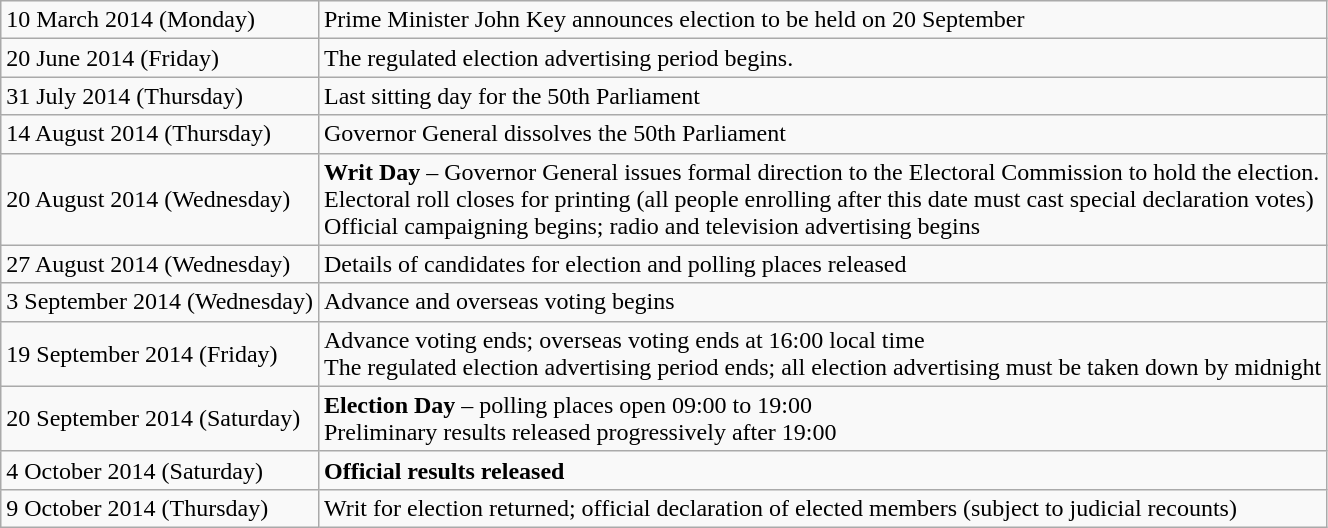<table class="wikitable">
<tr>
<td>10 March 2014 (Monday)</td>
<td>Prime Minister John Key announces election to be held on 20 September</td>
</tr>
<tr>
<td>20 June 2014 (Friday)</td>
<td>The regulated election advertising period begins.</td>
</tr>
<tr>
<td>31 July 2014 (Thursday)</td>
<td>Last sitting day for the 50th Parliament</td>
</tr>
<tr>
<td>14 August 2014 (Thursday)</td>
<td>Governor General dissolves the 50th Parliament</td>
</tr>
<tr>
<td>20 August 2014 (Wednesday)</td>
<td><strong>Writ Day</strong> – Governor General issues formal direction to the Electoral Commission to hold the election.<br>Electoral roll closes for printing (all people enrolling after this date must cast special declaration votes)<br> Official campaigning begins; radio and television advertising begins</td>
</tr>
<tr>
<td>27 August 2014 (Wednesday)</td>
<td>Details of candidates for election and polling places released</td>
</tr>
<tr>
<td>3 September 2014 (Wednesday)</td>
<td>Advance and overseas voting begins</td>
</tr>
<tr>
<td>19 September 2014 (Friday)</td>
<td>Advance voting ends; overseas voting ends at 16:00 local time<br>The regulated election advertising period ends; all election advertising must be taken down by midnight</td>
</tr>
<tr>
<td>20 September 2014 (Saturday)</td>
<td><strong>Election Day</strong> – polling places open 09:00 to 19:00 <br>Preliminary results released progressively after 19:00</td>
</tr>
<tr>
<td>4 October 2014 (Saturday)</td>
<td><strong>Official results released</strong></td>
</tr>
<tr>
<td>9 October 2014 (Thursday)</td>
<td>Writ for election returned; official declaration of elected members (subject to judicial recounts)</td>
</tr>
</table>
